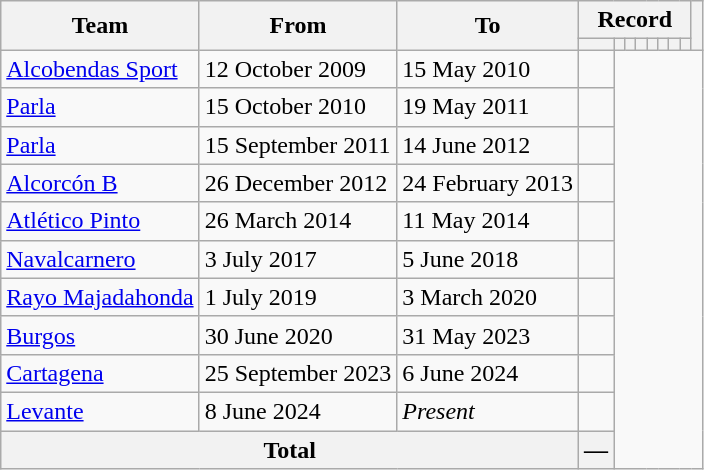<table class="wikitable" style="text-align: center">
<tr>
<th rowspan="2">Team</th>
<th rowspan="2">From</th>
<th rowspan="2">To</th>
<th colspan="8">Record</th>
<th rowspan=2></th>
</tr>
<tr>
<th></th>
<th></th>
<th></th>
<th></th>
<th></th>
<th></th>
<th></th>
<th></th>
</tr>
<tr>
<td align=left><a href='#'>Alcobendas Sport</a></td>
<td align=left>12 October 2009</td>
<td align=left>15 May 2010<br></td>
<td></td>
</tr>
<tr>
<td align=left><a href='#'>Parla</a></td>
<td align=left>15 October 2010</td>
<td align=left>19 May 2011<br></td>
<td></td>
</tr>
<tr>
<td align=left><a href='#'>Parla</a></td>
<td align=left>15 September 2011</td>
<td align=left>14 June 2012<br></td>
<td></td>
</tr>
<tr>
<td align=left><a href='#'>Alcorcón B</a></td>
<td align=left>26 December 2012</td>
<td align=left>24 February 2013<br></td>
<td></td>
</tr>
<tr>
<td align=left><a href='#'>Atlético Pinto</a></td>
<td align=left>26 March 2014</td>
<td align=left>11 May 2014<br></td>
<td></td>
</tr>
<tr>
<td align=left><a href='#'>Navalcarnero</a></td>
<td align=left>3 July 2017</td>
<td align=left>5 June 2018<br></td>
<td></td>
</tr>
<tr>
<td align=left><a href='#'>Rayo Majadahonda</a></td>
<td align=left>1 July 2019</td>
<td align=left>3 March 2020<br></td>
<td></td>
</tr>
<tr>
<td align=left><a href='#'>Burgos</a></td>
<td align=left>30 June 2020</td>
<td align=left>31 May 2023<br></td>
<td></td>
</tr>
<tr>
<td align=left><a href='#'>Cartagena</a></td>
<td align=left>25 September 2023</td>
<td align=left>6 June 2024<br></td>
<td></td>
</tr>
<tr>
<td align=left><a href='#'>Levante</a></td>
<td align=left>8 June 2024</td>
<td align=left><em>Present</em><br></td>
<td></td>
</tr>
<tr>
<th colspan="3">Total<br></th>
<th>—</th>
</tr>
</table>
